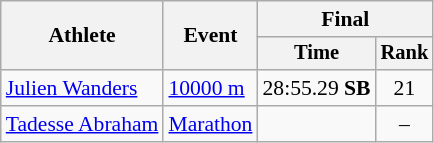<table class=wikitable style=font-size:90%;text-align:center>
<tr>
<th rowspan=2>Athlete</th>
<th rowspan=2>Event</th>
<th colspan=2>Final</th>
</tr>
<tr style=font-size:95%>
<th>Time</th>
<th>Rank</th>
</tr>
<tr>
<td align=left><a href='#'>Julien Wanders</a></td>
<td align=left><a href='#'>10000 m</a></td>
<td>28:55.29 <strong>SB</strong></td>
<td>21</td>
</tr>
<tr>
<td align=left><a href='#'>Tadesse Abraham</a></td>
<td align=left><a href='#'>Marathon</a></td>
<td></td>
<td>–</td>
</tr>
</table>
